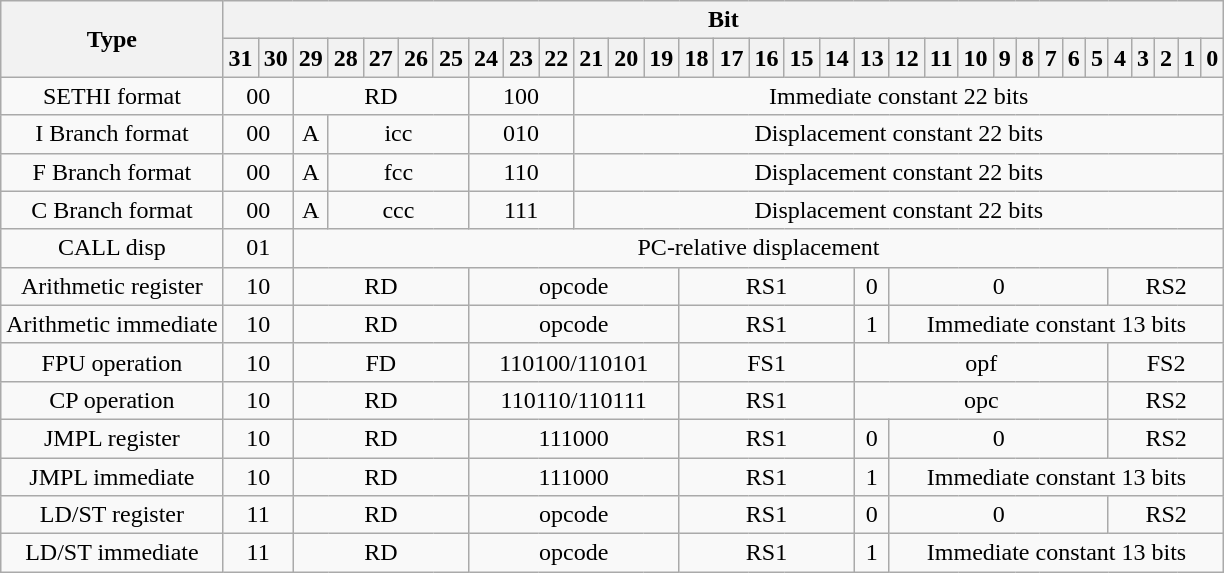<table class="wikitable" style="text-align:center;">
<tr>
<th rowspan=2>Type</th>
<th colspan=32>Bit</th>
</tr>
<tr>
<th>31</th>
<th>30</th>
<th>29</th>
<th>28</th>
<th>27</th>
<th>26</th>
<th>25</th>
<th>24</th>
<th>23</th>
<th>22</th>
<th>21</th>
<th>20</th>
<th>19</th>
<th>18</th>
<th>17</th>
<th>16</th>
<th>15</th>
<th>14</th>
<th>13</th>
<th>12</th>
<th>11</th>
<th>10</th>
<th>9</th>
<th>8</th>
<th>7</th>
<th>6</th>
<th>5</th>
<th>4</th>
<th>3</th>
<th>2</th>
<th>1</th>
<th>0</th>
</tr>
<tr>
<td>SETHI format</td>
<td colspan="2">00</td>
<td colspan="5">RD</td>
<td colspan="3">100</td>
<td colspan="22">Immediate constant 22 bits</td>
</tr>
<tr>
<td>I Branch format</td>
<td colspan="2">00</td>
<td>A</td>
<td colspan="4">icc</td>
<td colspan="3">010</td>
<td colspan="22">Displacement constant 22 bits</td>
</tr>
<tr>
<td>F Branch format</td>
<td colspan="2">00</td>
<td>A</td>
<td colspan="4">fcc</td>
<td colspan="3">110</td>
<td colspan="22">Displacement constant 22 bits</td>
</tr>
<tr>
<td>C Branch format</td>
<td colspan="2">00</td>
<td>A</td>
<td colspan="4">ccc</td>
<td colspan="3">111</td>
<td colspan="22">Displacement constant 22 bits</td>
</tr>
<tr>
<td>CALL disp</td>
<td colspan="2">01</td>
<td colspan="30">PC-relative displacement</td>
</tr>
<tr>
<td>Arithmetic register</td>
<td colspan="2">10</td>
<td colspan="5">RD</td>
<td colspan="6">opcode</td>
<td colspan="5">RS1</td>
<td>0</td>
<td colspan="8">0</td>
<td colspan="5">RS2</td>
</tr>
<tr>
<td>Arithmetic immediate</td>
<td colspan="2">10</td>
<td colspan="5">RD</td>
<td colspan="6">opcode</td>
<td colspan="5">RS1</td>
<td>1</td>
<td colspan="13">Immediate constant 13 bits</td>
</tr>
<tr>
<td>FPU operation</td>
<td colspan="2">10</td>
<td colspan="5">FD</td>
<td colspan="6">110100/110101</td>
<td colspan="5">FS1</td>
<td colspan="9">opf</td>
<td colspan="5">FS2</td>
</tr>
<tr>
<td>CP operation</td>
<td colspan="2">10</td>
<td colspan="5">RD</td>
<td colspan="6">110110/110111</td>
<td colspan="5">RS1</td>
<td colspan="9">opc</td>
<td colspan="5">RS2</td>
</tr>
<tr>
<td>JMPL register</td>
<td colspan="2">10</td>
<td colspan="5">RD</td>
<td colspan="6">111000</td>
<td colspan="5">RS1</td>
<td>0</td>
<td colspan="8">0</td>
<td colspan="5">RS2</td>
</tr>
<tr>
<td>JMPL immediate</td>
<td colspan="2">10</td>
<td colspan="5">RD</td>
<td colspan="6">111000</td>
<td colspan="5">RS1</td>
<td>1</td>
<td colspan="13">Immediate constant 13 bits</td>
</tr>
<tr>
<td>LD/ST register</td>
<td colspan="2">11</td>
<td colspan="5">RD</td>
<td colspan="6">opcode</td>
<td colspan="5">RS1</td>
<td>0</td>
<td colspan="8">0</td>
<td colspan="5">RS2</td>
</tr>
<tr>
<td>LD/ST immediate</td>
<td colspan="2">11</td>
<td colspan="5">RD</td>
<td colspan="6">opcode</td>
<td colspan="5">RS1</td>
<td>1</td>
<td colspan="13">Immediate constant 13 bits</td>
</tr>
</table>
